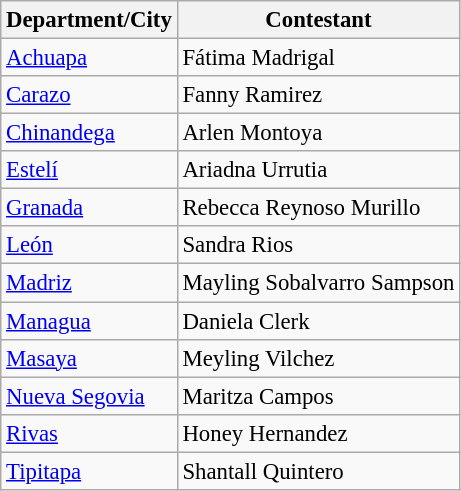<table class="wikitable sortable" style="font-size: 95%;">
<tr>
<th>Department/City</th>
<th>Contestant</th>
</tr>
<tr>
<td><a href='#'>Achuapa</a></td>
<td>Fátima Madrigal</td>
</tr>
<tr>
<td><a href='#'>Carazo</a></td>
<td>Fanny Ramirez</td>
</tr>
<tr>
<td><a href='#'>Chinandega</a></td>
<td>Arlen Montoya</td>
</tr>
<tr>
<td><a href='#'>Estelí</a></td>
<td>Ariadna Urrutia</td>
</tr>
<tr>
<td><a href='#'>Granada</a></td>
<td>Rebecca Reynoso Murillo</td>
</tr>
<tr>
<td><a href='#'>León</a></td>
<td>Sandra Rios</td>
</tr>
<tr>
<td><a href='#'>Madriz</a></td>
<td>Mayling Sobalvarro Sampson</td>
</tr>
<tr>
<td><a href='#'>Managua</a></td>
<td>Daniela Clerk</td>
</tr>
<tr>
<td><a href='#'>Masaya</a></td>
<td>Meyling Vilchez</td>
</tr>
<tr>
<td><a href='#'>Nueva Segovia</a></td>
<td>Maritza Campos</td>
</tr>
<tr>
<td><a href='#'>Rivas</a></td>
<td>Honey Hernandez</td>
</tr>
<tr>
<td><a href='#'>Tipitapa</a></td>
<td>Shantall Quintero</td>
</tr>
</table>
